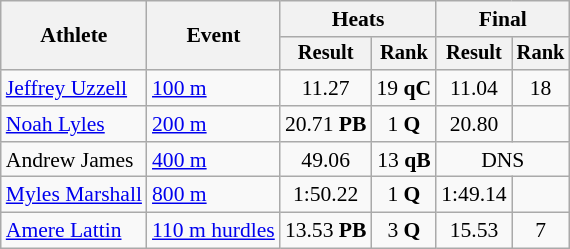<table class="wikitable" style="font-size:90%">
<tr>
<th rowspan=2>Athlete</th>
<th rowspan=2>Event</th>
<th colspan=2>Heats</th>
<th colspan=2>Final</th>
</tr>
<tr style="font-size:95%">
<th>Result</th>
<th>Rank</th>
<th>Result</th>
<th>Rank</th>
</tr>
<tr align=center>
<td align=left><a href='#'>Jeffrey Uzzell</a></td>
<td align=left><a href='#'>100 m</a></td>
<td>11.27</td>
<td>19 <strong>qC</strong></td>
<td>11.04</td>
<td>18</td>
</tr>
<tr align=center>
<td align=left><a href='#'>Noah Lyles</a></td>
<td align=left><a href='#'>200 m</a></td>
<td>20.71 <strong>PB</strong></td>
<td>1 <strong>Q</strong></td>
<td>20.80</td>
<td></td>
</tr>
<tr align=center>
<td align=left>Andrew James</td>
<td align=left><a href='#'>400 m</a></td>
<td>49.06</td>
<td>13 <strong>qB</strong></td>
<td colspan=2>DNS</td>
</tr>
<tr align=center>
<td align=left><a href='#'>Myles Marshall</a></td>
<td align=left><a href='#'>800 m</a></td>
<td>1:50.22</td>
<td>1 <strong>Q</strong></td>
<td>1:49.14</td>
<td></td>
</tr>
<tr align=center>
<td align=left><a href='#'>Amere Lattin</a></td>
<td align=left><a href='#'>110 m hurdles</a></td>
<td>13.53 <strong>PB</strong></td>
<td>3 <strong>Q</strong></td>
<td>15.53</td>
<td>7</td>
</tr>
</table>
